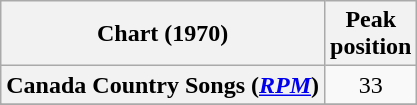<table class="wikitable sortable plainrowheaders" style="text-align:center">
<tr>
<th scope="col">Chart (1970)</th>
<th scope="col">Peak<br> position</th>
</tr>
<tr>
<th scope="row">Canada Country Songs (<em><a href='#'>RPM</a></em>)</th>
<td>33</td>
</tr>
<tr>
</tr>
<tr>
</tr>
</table>
